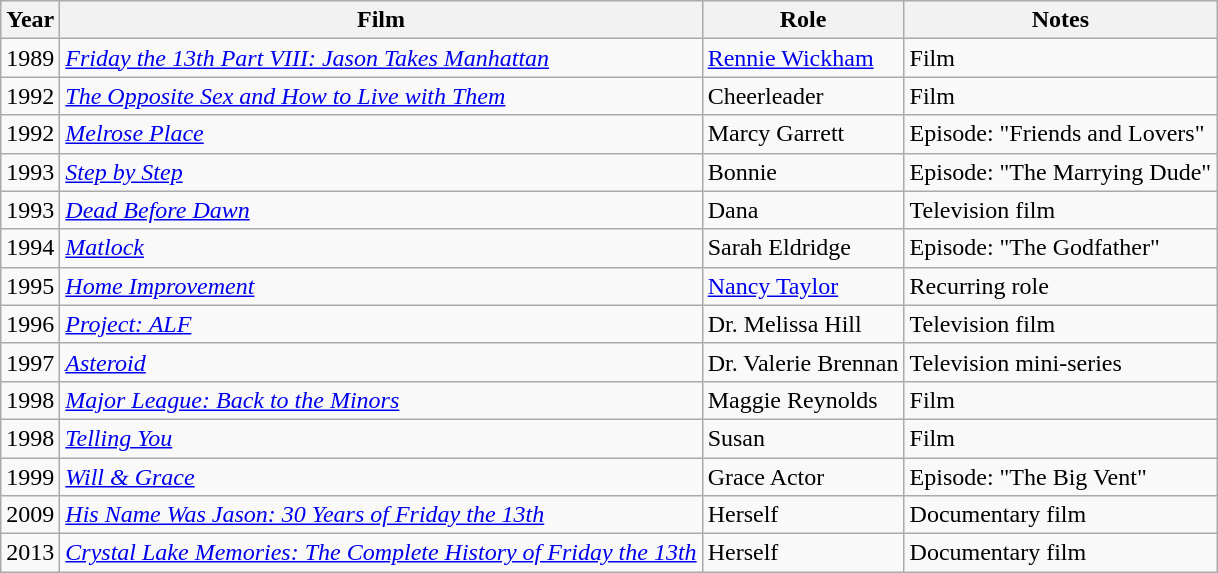<table class="wikitable">
<tr>
<th>Year</th>
<th>Film</th>
<th>Role</th>
<th>Notes</th>
</tr>
<tr>
<td>1989</td>
<td><em><a href='#'>Friday the 13th Part VIII: Jason Takes Manhattan</a></em></td>
<td><a href='#'>Rennie Wickham</a></td>
<td>Film</td>
</tr>
<tr>
<td>1992</td>
<td><em><a href='#'>The Opposite Sex and How to Live with Them</a></em></td>
<td>Cheerleader</td>
<td>Film</td>
</tr>
<tr>
<td>1992</td>
<td><em><a href='#'>Melrose Place</a></em></td>
<td>Marcy Garrett</td>
<td>Episode: "Friends and Lovers"</td>
</tr>
<tr>
<td>1993</td>
<td><em><a href='#'>Step by Step</a></em></td>
<td>Bonnie</td>
<td>Episode: "The Marrying Dude"</td>
</tr>
<tr>
<td>1993</td>
<td><em><a href='#'>Dead Before Dawn</a></em></td>
<td>Dana</td>
<td>Television film</td>
</tr>
<tr>
<td>1994</td>
<td><em><a href='#'>Matlock</a></em></td>
<td>Sarah Eldridge</td>
<td>Episode: "The Godfather"</td>
</tr>
<tr>
<td>1995</td>
<td><em><a href='#'>Home Improvement</a></em></td>
<td><a href='#'>Nancy Taylor</a></td>
<td>Recurring role</td>
</tr>
<tr>
<td>1996</td>
<td><em><a href='#'>Project: ALF</a></em></td>
<td>Dr. Melissa Hill</td>
<td>Television film</td>
</tr>
<tr>
<td>1997</td>
<td><em><a href='#'>Asteroid</a></em></td>
<td>Dr. Valerie Brennan</td>
<td>Television mini-series</td>
</tr>
<tr>
<td>1998</td>
<td><em><a href='#'>Major League: Back to the Minors</a></em></td>
<td>Maggie Reynolds</td>
<td>Film</td>
</tr>
<tr>
<td>1998</td>
<td><em><a href='#'>Telling You</a></em></td>
<td>Susan</td>
<td>Film</td>
</tr>
<tr>
<td>1999</td>
<td><em><a href='#'>Will & Grace</a></em></td>
<td>Grace Actor</td>
<td>Episode: "The Big Vent"</td>
</tr>
<tr>
<td>2009</td>
<td><em><a href='#'>His Name Was Jason: 30 Years of Friday the 13th</a></em></td>
<td>Herself</td>
<td>Documentary film</td>
</tr>
<tr>
<td>2013</td>
<td><em><a href='#'>Crystal Lake Memories: The Complete History of Friday the 13th</a></em></td>
<td>Herself</td>
<td>Documentary film</td>
</tr>
</table>
